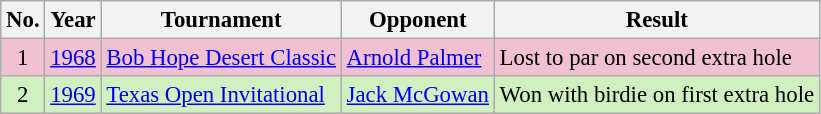<table class="wikitable" style="font-size:95%;">
<tr>
<th>No.</th>
<th>Year</th>
<th>Tournament</th>
<th>Opponent</th>
<th>Result</th>
</tr>
<tr style="background:#F2C1D1;">
<td align=center>1</td>
<td><a href='#'>1968</a></td>
<td><a href='#'>Bob Hope Desert Classic</a></td>
<td> <a href='#'>Arnold Palmer</a></td>
<td>Lost to par on second extra hole</td>
</tr>
<tr style="background:#D0F0C0;">
<td align=center>2</td>
<td><a href='#'>1969</a></td>
<td><a href='#'>Texas Open Invitational</a></td>
<td> <a href='#'>Jack McGowan</a></td>
<td>Won with birdie on first extra hole</td>
</tr>
</table>
